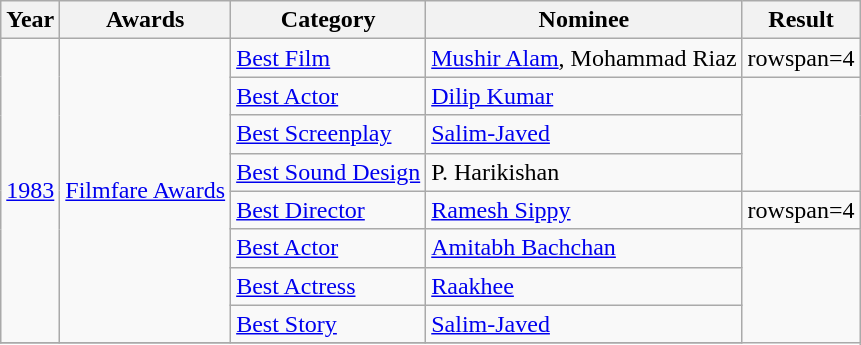<table class =wikitable>
<tr>
<th>Year</th>
<th>Awards</th>
<th>Category</th>
<th>Nominee</th>
<th>Result</th>
</tr>
<tr>
<td rowspan=8><a href='#'>1983</a></td>
<td rowspan=8><a href='#'>Filmfare Awards</a></td>
<td><a href='#'>Best Film</a></td>
<td><a href='#'>Mushir Alam</a>, Mohammad Riaz</td>
<td>rowspan=4 </td>
</tr>
<tr>
<td><a href='#'>Best Actor</a></td>
<td><a href='#'>Dilip Kumar</a></td>
</tr>
<tr>
<td><a href='#'>Best Screenplay</a></td>
<td><a href='#'>Salim-Javed</a></td>
</tr>
<tr>
<td><a href='#'>Best Sound Design</a></td>
<td>P. Harikishan</td>
</tr>
<tr>
<td><a href='#'>Best Director</a></td>
<td><a href='#'>Ramesh Sippy</a></td>
<td>rowspan=4 </td>
</tr>
<tr>
<td><a href='#'>Best Actor</a></td>
<td><a href='#'>Amitabh Bachchan</a></td>
</tr>
<tr>
<td><a href='#'>Best Actress</a></td>
<td><a href='#'>Raakhee</a></td>
</tr>
<tr>
<td><a href='#'>Best Story</a></td>
<td><a href='#'>Salim-Javed</a></td>
</tr>
<tr>
</tr>
</table>
